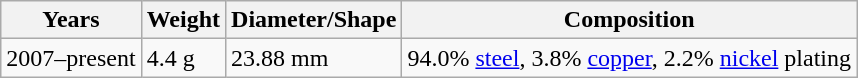<table class="wikitable">
<tr>
<th>Years</th>
<th>Weight</th>
<th>Diameter/Shape</th>
<th>Composition</th>
</tr>
<tr>
<td>2007–present</td>
<td>4.4 g</td>
<td>23.88 mm</td>
<td>94.0% <a href='#'>steel</a>, 3.8% <a href='#'>copper</a>, 2.2% <a href='#'>nickel</a> plating</td>
</tr>
</table>
